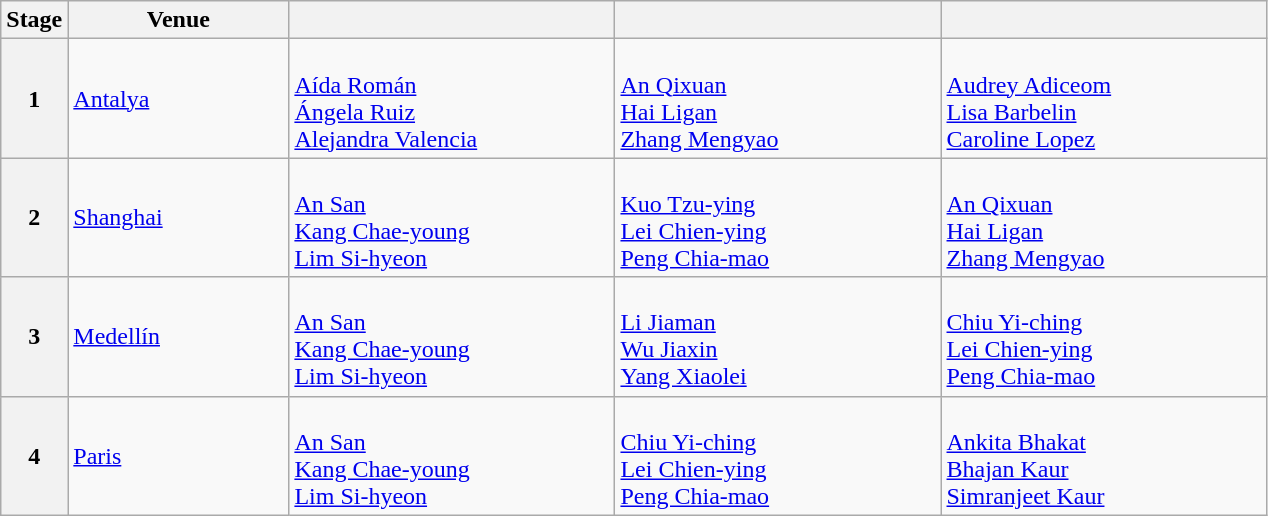<table class="wikitable">
<tr>
<th>Stage</th>
<th width=140>Venue</th>
<th width=210></th>
<th width=210></th>
<th width=210></th>
</tr>
<tr>
<th>1</th>
<td> <a href='#'>Antalya</a></td>
<td> <br> <a href='#'>Aída Román</a> <br> <a href='#'>Ángela Ruiz</a> <br> <a href='#'>Alejandra Valencia</a></td>
<td> <br> <a href='#'>An Qixuan</a> <br> <a href='#'>Hai Ligan</a> <br> <a href='#'>Zhang Mengyao</a></td>
<td> <br> <a href='#'>Audrey Adiceom</a> <br> <a href='#'>Lisa Barbelin</a> <br> <a href='#'>Caroline Lopez</a></td>
</tr>
<tr>
<th>2</th>
<td> <a href='#'>Shanghai</a></td>
<td> <br> <a href='#'>An San</a> <br> <a href='#'>Kang Chae-young</a> <br> <a href='#'>Lim Si-hyeon</a></td>
<td> <br> <a href='#'>Kuo Tzu-ying</a> <br> <a href='#'>Lei Chien-ying</a> <br> <a href='#'>Peng Chia-mao</a></td>
<td> <br> <a href='#'>An Qixuan</a> <br> <a href='#'>Hai Ligan</a> <br> <a href='#'>Zhang Mengyao</a></td>
</tr>
<tr>
<th>3</th>
<td> <a href='#'>Medellín</a></td>
<td> <br> <a href='#'>An San</a> <br> <a href='#'>Kang Chae-young</a> <br> <a href='#'>Lim Si-hyeon</a></td>
<td> <br> <a href='#'>Li Jiaman</a> <br> <a href='#'>Wu Jiaxin</a> <br> <a href='#'>Yang Xiaolei</a></td>
<td> <br> <a href='#'>Chiu Yi-ching</a> <br> <a href='#'>Lei Chien-ying</a> <br> <a href='#'>Peng Chia-mao</a></td>
</tr>
<tr>
<th>4</th>
<td> <a href='#'>Paris</a></td>
<td> <br> <a href='#'>An San</a> <br> <a href='#'>Kang Chae-young</a> <br> <a href='#'>Lim Si-hyeon</a></td>
<td> <br> <a href='#'>Chiu Yi-ching</a> <br> <a href='#'>Lei Chien-ying</a> <br> <a href='#'>Peng Chia-mao</a></td>
<td> <br> <a href='#'>Ankita Bhakat</a> <br> <a href='#'>Bhajan Kaur</a> <br> <a href='#'>Simranjeet Kaur</a></td>
</tr>
</table>
